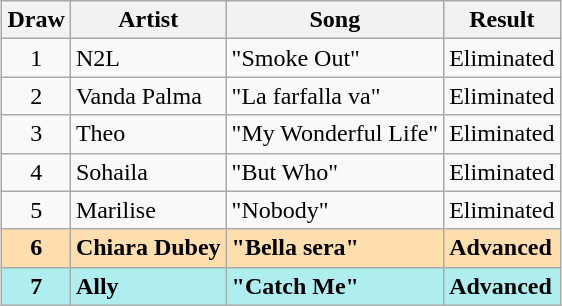<table class="sortable wikitable" style="margin: 1em auto 1em auto; text-align:center">
<tr>
<th>Draw</th>
<th>Artist</th>
<th>Song</th>
<th>Result</th>
</tr>
<tr>
<td>1</td>
<td align="left">N2L</td>
<td align="left">"Smoke Out"</td>
<td align="left">Eliminated</td>
</tr>
<tr>
<td>2</td>
<td align="left">Vanda Palma</td>
<td align="left">"La farfalla va"</td>
<td align="left">Eliminated</td>
</tr>
<tr>
<td>3</td>
<td align="left">Theo</td>
<td align="left">"My Wonderful Life"</td>
<td align="left">Eliminated</td>
</tr>
<tr>
<td>4</td>
<td align="left">Sohaila</td>
<td align="left">"But Who"</td>
<td align="left">Eliminated</td>
</tr>
<tr>
<td>5</td>
<td align="left">Marilise</td>
<td align="left">"Nobody"</td>
<td align="left">Eliminated</td>
</tr>
<tr style="font-weight:bold; background:navajowhite;">
<td>6</td>
<td align="left">Chiara Dubey</td>
<td align="left">"Bella sera"</td>
<td align="left">Advanced</td>
</tr>
<tr style="font-weight:bold; background:paleturquoise;">
<td>7</td>
<td align="left">Ally</td>
<td align="left">"Catch Me"</td>
<td align="left">Advanced</td>
</tr>
</table>
